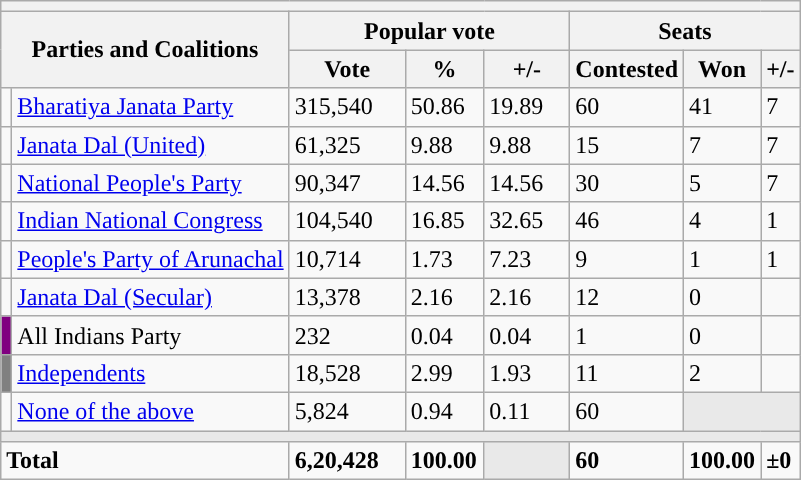<table class="wikitable sortable">
<tr>
<th colspan=8></th>
</tr>
<tr>
<th colspan="2" rowspan="2" width="150">Parties and Coalitions</th>
<th colspan="3">Popular vote</th>
<th colspan="3">Seats</th>
</tr>
<tr>
<th width="70">Vote</th>
<th width="45">%</th>
<th width ="50">+/-</th>
<th>Contested</th>
<th>Won</th>
<th>+/-</th>
</tr>
<tr>
<td style="background-color:"></td>
<td><a href='#'>Bharatiya Janata Party</a></td>
<td>315,540</td>
<td>50.86</td>
<td>19.89</td>
<td>60</td>
<td>41</td>
<td>7</td>
</tr>
<tr>
<td style="background-color: "></td>
<td><a href='#'>Janata Dal (United)</a></td>
<td>61,325</td>
<td>9.88</td>
<td>9.88</td>
<td>15</td>
<td>7</td>
<td>7</td>
</tr>
<tr>
<td style="background-color: "></td>
<td><a href='#'>National People's Party</a></td>
<td>90,347</td>
<td>14.56</td>
<td>14.56</td>
<td>30</td>
<td>5</td>
<td>7</td>
</tr>
<tr>
<td style="background-color: "></td>
<td><a href='#'>Indian National Congress</a></td>
<td>104,540</td>
<td>16.85</td>
<td>32.65</td>
<td>46</td>
<td>4</td>
<td>1</td>
</tr>
<tr>
<td style="background-color: "></td>
<td><a href='#'>People's Party of Arunachal</a></td>
<td>10,714</td>
<td>1.73</td>
<td>7.23</td>
<td>9</td>
<td>1</td>
<td>1</td>
</tr>
<tr>
<td style="background-color: "></td>
<td><a href='#'>Janata Dal (Secular)</a></td>
<td>13,378</td>
<td>2.16</td>
<td>2.16</td>
<td>12</td>
<td>0</td>
<td></td>
</tr>
<tr>
<td bgcolor=Purple></td>
<td>All Indians Party</td>
<td>232</td>
<td>0.04</td>
<td>0.04</td>
<td>1</td>
<td>0</td>
<td></td>
</tr>
<tr>
<td style="background-color:grey"></td>
<td><a href='#'>Independents</a></td>
<td>18,528</td>
<td>2.99</td>
<td>1.93</td>
<td>11</td>
<td>2</td>
<td></td>
</tr>
<tr>
<td></td>
<td><a href='#'>None of the above</a></td>
<td>5,824</td>
<td>0.94</td>
<td>0.11</td>
<td>60</td>
<td Colspan=2 bgcolor="#E9E9E9"></td>
</tr>
<tr>
<td colspan="8" bgcolor="#E9E9E9"></td>
</tr>
<tr style="font-weight:bold;">
<td align="left" colspan="2">Total</td>
<td>6,20,428</td>
<td>100.00</td>
<td bgcolor="#E9E9E9"></td>
<td>60</td>
<td>100.00</td>
<td>±0</td>
</tr>
</table>
